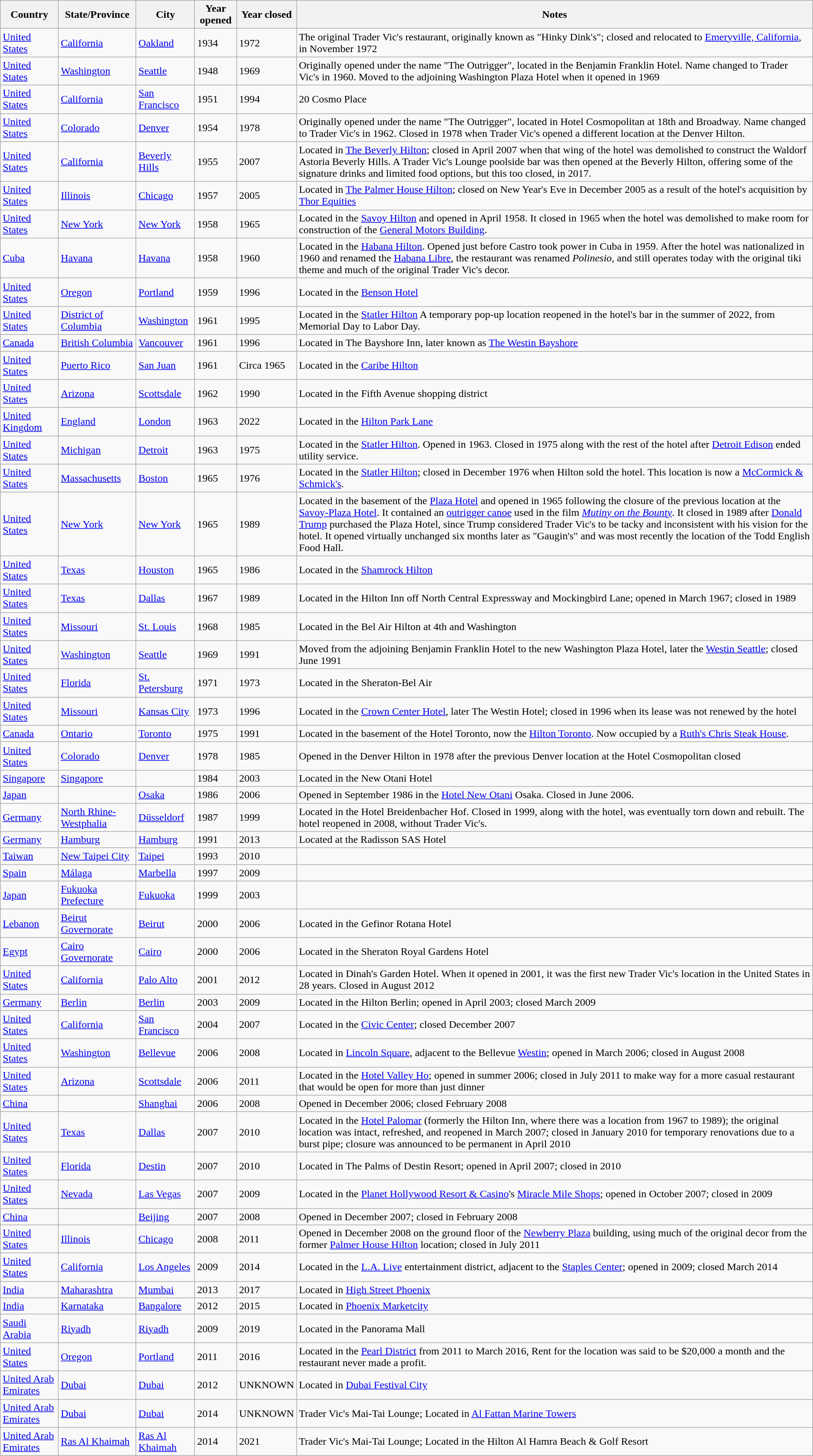<table class="wikitable sortable">
<tr>
<th>Country</th>
<th>State/Province</th>
<th>City</th>
<th>Year opened</th>
<th>Year closed</th>
<th>Notes</th>
</tr>
<tr>
<td><a href='#'>United States</a></td>
<td><a href='#'>California</a></td>
<td><a href='#'>Oakland</a></td>
<td>1934</td>
<td>1972</td>
<td>The original Trader Vic's restaurant, originally known as "Hinky Dink's"; closed and relocated to <a href='#'>Emeryville, California</a>, in November 1972</td>
</tr>
<tr>
<td><a href='#'>United States</a></td>
<td><a href='#'>Washington</a></td>
<td><a href='#'>Seattle</a></td>
<td>1948</td>
<td>1969</td>
<td>Originally opened under the name "The Outrigger", located in the Benjamin Franklin Hotel. Name changed to Trader Vic's in 1960. Moved to the adjoining Washington Plaza Hotel when it opened in 1969</td>
</tr>
<tr>
<td><a href='#'>United States</a></td>
<td><a href='#'>California</a></td>
<td><a href='#'>San Francisco</a></td>
<td>1951</td>
<td>1994</td>
<td>20 Cosmo Place</td>
</tr>
<tr>
<td><a href='#'>United States</a></td>
<td><a href='#'>Colorado</a></td>
<td><a href='#'>Denver</a></td>
<td>1954</td>
<td>1978</td>
<td>Originally opened under the name "The Outrigger", located in Hotel Cosmopolitan at 18th and Broadway. Name changed to Trader Vic's in 1962. Closed in 1978 when Trader Vic's opened a different location at the Denver Hilton.</td>
</tr>
<tr>
<td><a href='#'>United States</a></td>
<td><a href='#'>California</a></td>
<td><a href='#'>Beverly Hills</a></td>
<td>1955</td>
<td>2007</td>
<td>Located in <a href='#'>The Beverly Hilton</a>; closed in April 2007 when that wing of the hotel was demolished to construct the Waldorf Astoria Beverly Hills. A Trader Vic's Lounge poolside bar was then opened at the Beverly Hilton, offering some of the signature drinks and limited food options, but this too closed, in 2017.</td>
</tr>
<tr>
<td><a href='#'>United States</a></td>
<td><a href='#'>Illinois</a></td>
<td><a href='#'>Chicago</a></td>
<td>1957</td>
<td>2005</td>
<td>Located in <a href='#'>The Palmer House Hilton</a>; closed on New Year's Eve in December 2005 as a result of the hotel's acquisition by <a href='#'>Thor Equities</a></td>
</tr>
<tr>
<td><a href='#'>United States</a></td>
<td><a href='#'>New York</a></td>
<td><a href='#'>New York</a></td>
<td>1958</td>
<td>1965</td>
<td>Located in the <a href='#'>Savoy Hilton</a> and opened in April 1958. It closed in 1965 when the hotel was demolished to make room for construction of the <a href='#'>General Motors Building</a>.</td>
</tr>
<tr>
<td><a href='#'>Cuba</a></td>
<td><a href='#'>Havana</a></td>
<td><a href='#'>Havana</a></td>
<td>1958</td>
<td>1960</td>
<td>Located in the <a href='#'>Habana Hilton</a>. Opened just before Castro took power in Cuba in 1959. After the hotel was nationalized in 1960 and renamed the <a href='#'>Habana Libre</a>, the restaurant was renamed <em>Polinesio</em>, and still operates today with the original tiki theme and much of the original Trader Vic's decor.</td>
</tr>
<tr>
<td><a href='#'>United States</a></td>
<td><a href='#'>Oregon</a></td>
<td><a href='#'>Portland</a></td>
<td>1959</td>
<td>1996</td>
<td>Located in the <a href='#'>Benson Hotel</a></td>
</tr>
<tr>
<td><a href='#'>United States</a></td>
<td><a href='#'>District of Columbia</a></td>
<td><a href='#'>Washington</a></td>
<td>1961</td>
<td>1995</td>
<td>Located in the <a href='#'>Statler Hilton</a> A temporary pop-up location reopened in the hotel's bar in the summer of 2022, from Memorial Day to Labor Day.</td>
</tr>
<tr>
<td><a href='#'>Canada</a></td>
<td><a href='#'>British Columbia</a></td>
<td><a href='#'>Vancouver</a></td>
<td>1961</td>
<td>1996</td>
<td>Located in The Bayshore Inn, later known as <a href='#'>The Westin Bayshore</a></td>
</tr>
<tr>
<td><a href='#'>United States</a></td>
<td><a href='#'>Puerto Rico</a></td>
<td><a href='#'>San Juan</a></td>
<td>1961</td>
<td>Circa 1965</td>
<td>Located in the <a href='#'>Caribe Hilton</a></td>
</tr>
<tr>
<td><a href='#'>United States</a></td>
<td><a href='#'>Arizona</a></td>
<td><a href='#'>Scottsdale</a></td>
<td>1962</td>
<td>1990</td>
<td>Located in the Fifth Avenue shopping district</td>
</tr>
<tr>
<td><a href='#'>United Kingdom</a></td>
<td><a href='#'>England</a></td>
<td><a href='#'>London</a></td>
<td>1963</td>
<td>2022</td>
<td>Located in the <a href='#'>Hilton Park Lane</a></td>
</tr>
<tr>
<td><a href='#'>United States</a></td>
<td><a href='#'>Michigan</a></td>
<td><a href='#'>Detroit</a></td>
<td>1963</td>
<td>1975</td>
<td>Located in the <a href='#'>Statler Hilton</a>. Opened in 1963. Closed in 1975 along with the rest of the hotel after <a href='#'>Detroit Edison</a> ended utility service.</td>
</tr>
<tr>
<td><a href='#'>United States</a></td>
<td><a href='#'>Massachusetts</a></td>
<td><a href='#'>Boston</a></td>
<td>1965</td>
<td>1976</td>
<td>Located in the <a href='#'>Statler Hilton</a>; closed in December 1976 when Hilton sold the hotel. This location is now a <a href='#'>McCormick & Schmick's</a>.</td>
</tr>
<tr>
<td><a href='#'>United States</a></td>
<td><a href='#'>New York</a></td>
<td><a href='#'>New York</a></td>
<td>1965</td>
<td>1989</td>
<td>Located in the basement of the <a href='#'>Plaza Hotel</a> and opened in 1965 following the closure of the previous location at the <a href='#'>Savoy-Plaza Hotel</a>. It contained an <a href='#'>outrigger canoe</a> used in the film <em><a href='#'>Mutiny on the Bounty</a></em>. It closed in 1989 after <a href='#'>Donald Trump</a> purchased the Plaza Hotel, since Trump considered Trader Vic's to be tacky and inconsistent with his vision for the hotel. It opened virtually unchanged six months later as "Gaugin's" and was most recently the location of the Todd English Food Hall.</td>
</tr>
<tr>
<td><a href='#'>United States</a></td>
<td><a href='#'>Texas</a></td>
<td><a href='#'>Houston</a></td>
<td>1965</td>
<td>1986</td>
<td>Located in the <a href='#'>Shamrock Hilton</a></td>
</tr>
<tr>
<td><a href='#'>United States</a></td>
<td><a href='#'>Texas</a></td>
<td><a href='#'>Dallas</a></td>
<td>1967</td>
<td>1989</td>
<td>Located in the Hilton Inn off North Central Expressway and Mockingbird Lane; opened in March 1967; closed in 1989</td>
</tr>
<tr>
<td><a href='#'>United States</a></td>
<td><a href='#'>Missouri</a></td>
<td><a href='#'>St. Louis</a></td>
<td>1968</td>
<td>1985</td>
<td>Located in the Bel Air Hilton at 4th and Washington</td>
</tr>
<tr>
<td><a href='#'>United States</a></td>
<td><a href='#'>Washington</a></td>
<td><a href='#'>Seattle</a></td>
<td>1969</td>
<td>1991</td>
<td>Moved from the adjoining Benjamin Franklin Hotel to the new Washington Plaza Hotel, later the <a href='#'>Westin Seattle</a>; closed June 1991</td>
</tr>
<tr>
<td><a href='#'>United States</a></td>
<td><a href='#'>Florida</a></td>
<td><a href='#'>St. Petersburg</a></td>
<td>1971</td>
<td>1973</td>
<td>Located in the Sheraton-Bel Air</td>
</tr>
<tr>
<td><a href='#'>United States</a></td>
<td><a href='#'>Missouri</a></td>
<td><a href='#'>Kansas City</a></td>
<td>1973</td>
<td>1996</td>
<td>Located in the <a href='#'>Crown Center Hotel</a>, later The Westin Hotel; closed in 1996 when its lease was not renewed by the hotel</td>
</tr>
<tr>
<td><a href='#'>Canada</a></td>
<td><a href='#'>Ontario</a></td>
<td><a href='#'>Toronto</a></td>
<td>1975</td>
<td>1991</td>
<td>Located in the basement of the Hotel Toronto, now the <a href='#'>Hilton Toronto</a>. Now occupied by a <a href='#'>Ruth's Chris Steak House</a>.</td>
</tr>
<tr>
<td><a href='#'>United States</a></td>
<td><a href='#'>Colorado</a></td>
<td><a href='#'>Denver</a></td>
<td>1978</td>
<td>1985</td>
<td>Opened in the Denver Hilton in 1978 after the previous Denver location at the Hotel Cosmopolitan closed</td>
</tr>
<tr>
<td><a href='#'>Singapore</a></td>
<td><a href='#'>Singapore</a></td>
<td></td>
<td>1984</td>
<td>2003</td>
<td>Located in the New Otani Hotel</td>
</tr>
<tr>
<td><a href='#'>Japan</a></td>
<td></td>
<td><a href='#'>Osaka</a></td>
<td>1986</td>
<td>2006</td>
<td>Opened in September 1986 in the <a href='#'>Hotel New Otani</a> Osaka. Closed in June 2006.</td>
</tr>
<tr>
<td><a href='#'>Germany</a></td>
<td><a href='#'>North Rhine-Westphalia</a></td>
<td><a href='#'>Düsseldorf</a></td>
<td>1987</td>
<td>1999</td>
<td>Located in the Hotel Breidenbacher Hof. Closed in 1999, along with the hotel, was eventually torn down and rebuilt. The hotel reopened in 2008, without Trader Vic's.</td>
</tr>
<tr>
<td><a href='#'>Germany</a></td>
<td><a href='#'>Hamburg</a></td>
<td><a href='#'>Hamburg</a></td>
<td>1991</td>
<td>2013</td>
<td>Located at the Radisson SAS Hotel</td>
</tr>
<tr>
<td><a href='#'>Taiwan</a></td>
<td><a href='#'>New Taipei City</a></td>
<td><a href='#'>Taipei</a></td>
<td>1993</td>
<td>2010</td>
<td></td>
</tr>
<tr>
<td><a href='#'>Spain</a></td>
<td><a href='#'>Málaga</a></td>
<td><a href='#'>Marbella</a></td>
<td>1997</td>
<td>2009</td>
<td></td>
</tr>
<tr>
<td><a href='#'>Japan</a></td>
<td><a href='#'>Fukuoka Prefecture</a></td>
<td><a href='#'>Fukuoka</a></td>
<td>1999</td>
<td>2003</td>
<td></td>
</tr>
<tr>
<td><a href='#'>Lebanon</a></td>
<td><a href='#'>Beirut Governorate</a></td>
<td><a href='#'>Beirut</a></td>
<td>2000</td>
<td>2006</td>
<td>Located in the Gefinor Rotana Hotel</td>
</tr>
<tr>
<td><a href='#'>Egypt</a></td>
<td><a href='#'>Cairo Governorate</a></td>
<td><a href='#'>Cairo</a></td>
<td>2000</td>
<td>2006</td>
<td>Located in the Sheraton Royal Gardens Hotel</td>
</tr>
<tr>
<td><a href='#'>United States</a></td>
<td><a href='#'>California</a></td>
<td><a href='#'>Palo Alto</a></td>
<td>2001</td>
<td>2012</td>
<td>Located in Dinah's Garden Hotel. When it opened in 2001, it was the first new Trader Vic's location in the United States in 28 years. Closed in August 2012</td>
</tr>
<tr>
<td><a href='#'>Germany</a></td>
<td><a href='#'>Berlin</a></td>
<td><a href='#'>Berlin</a></td>
<td>2003</td>
<td>2009</td>
<td>Located in the Hilton Berlin; opened in April 2003; closed March 2009</td>
</tr>
<tr>
<td><a href='#'>United States</a></td>
<td><a href='#'>California</a></td>
<td><a href='#'>San Francisco</a></td>
<td>2004</td>
<td>2007</td>
<td>Located in the <a href='#'>Civic Center</a>; closed December 2007</td>
</tr>
<tr>
<td><a href='#'>United States</a></td>
<td><a href='#'>Washington</a></td>
<td><a href='#'>Bellevue</a></td>
<td>2006</td>
<td>2008</td>
<td>Located in <a href='#'>Lincoln Square</a>, adjacent to the Bellevue <a href='#'>Westin</a>; opened in March 2006; closed in August 2008</td>
</tr>
<tr>
<td><a href='#'>United States</a></td>
<td><a href='#'>Arizona</a></td>
<td><a href='#'>Scottsdale</a></td>
<td>2006</td>
<td>2011</td>
<td>Located in the <a href='#'>Hotel Valley Ho</a>; opened in summer 2006; closed in July 2011 to make way for a more casual restaurant that would be open for more than just dinner</td>
</tr>
<tr>
<td><a href='#'>China</a></td>
<td></td>
<td><a href='#'>Shanghai</a></td>
<td>2006</td>
<td>2008</td>
<td>Opened in December 2006; closed February 2008</td>
</tr>
<tr>
<td><a href='#'>United States</a></td>
<td><a href='#'>Texas</a></td>
<td><a href='#'>Dallas</a></td>
<td>2007</td>
<td>2010</td>
<td>Located in the <a href='#'>Hotel Palomar</a> (formerly the Hilton Inn, where there was a location from 1967 to 1989); the original location was intact, refreshed, and reopened in March 2007; closed in January 2010 for temporary renovations due to a burst pipe; closure was announced to be permanent in April 2010</td>
</tr>
<tr>
<td><a href='#'>United States</a></td>
<td><a href='#'>Florida</a></td>
<td><a href='#'>Destin</a></td>
<td>2007</td>
<td>2010</td>
<td>Located in The Palms of Destin Resort; opened in April 2007; closed in 2010</td>
</tr>
<tr>
<td><a href='#'>United States</a></td>
<td><a href='#'>Nevada</a></td>
<td><a href='#'>Las Vegas</a></td>
<td>2007</td>
<td>2009</td>
<td>Located in the <a href='#'>Planet Hollywood Resort & Casino</a>'s <a href='#'>Miracle Mile Shops</a>; opened in October 2007; closed in 2009</td>
</tr>
<tr>
<td><a href='#'>China</a></td>
<td></td>
<td><a href='#'>Beijing</a></td>
<td>2007</td>
<td>2008</td>
<td>Opened in December 2007; closed in February 2008</td>
</tr>
<tr>
<td><a href='#'>United States</a></td>
<td><a href='#'>Illinois</a></td>
<td><a href='#'>Chicago</a></td>
<td>2008</td>
<td>2011</td>
<td>Opened in December 2008 on the ground floor of the <a href='#'>Newberry Plaza</a> building, using much of the original decor from the former <a href='#'>Palmer House Hilton</a> location; closed in July 2011</td>
</tr>
<tr>
<td><a href='#'>United States</a></td>
<td><a href='#'>California</a></td>
<td><a href='#'>Los Angeles</a></td>
<td>2009</td>
<td>2014</td>
<td>Located in the <a href='#'>L.A. Live</a> entertainment district, adjacent to the <a href='#'>Staples Center</a>; opened in 2009; closed March 2014</td>
</tr>
<tr>
<td><a href='#'>India</a></td>
<td><a href='#'>Maharashtra</a></td>
<td><a href='#'>Mumbai</a></td>
<td>2013</td>
<td>2017</td>
<td>Located in <a href='#'>High Street Phoenix</a></td>
</tr>
<tr>
<td><a href='#'>India</a></td>
<td><a href='#'>Karnataka</a></td>
<td><a href='#'>Bangalore</a></td>
<td>2012</td>
<td>2015</td>
<td>Located in <a href='#'>Phoenix Marketcity</a></td>
</tr>
<tr>
<td><a href='#'>Saudi Arabia</a></td>
<td><a href='#'>Riyadh</a></td>
<td><a href='#'>Riyadh</a></td>
<td>2009</td>
<td>2019</td>
<td>Located in the Panorama Mall</td>
</tr>
<tr>
<td><a href='#'>United States</a></td>
<td><a href='#'>Oregon</a></td>
<td><a href='#'>Portland</a></td>
<td>2011</td>
<td>2016</td>
<td>Located in the <a href='#'>Pearl District</a> from 2011 to March 2016, Rent for the location was said to be $20,000 a month and the restaurant never made a profit.</td>
</tr>
<tr>
<td><a href='#'>United Arab Emirates</a></td>
<td><a href='#'>Dubai</a></td>
<td><a href='#'>Dubai</a></td>
<td>2012</td>
<td>UNKNOWN</td>
<td>Located in <a href='#'>Dubai Festival City</a></td>
</tr>
<tr>
<td><a href='#'>United Arab Emirates</a></td>
<td><a href='#'>Dubai</a></td>
<td><a href='#'>Dubai</a></td>
<td>2014</td>
<td>UNKNOWN</td>
<td>Trader Vic's Mai-Tai Lounge; Located in <a href='#'>Al Fattan Marine Towers</a></td>
</tr>
<tr>
<td><a href='#'>United Arab Emirates</a></td>
<td><a href='#'>Ras Al Khaimah</a></td>
<td><a href='#'>Ras Al Khaimah</a></td>
<td>2014</td>
<td>2021</td>
<td>Trader Vic's Mai-Tai Lounge; Located in the Hilton Al Hamra Beach & Golf Resort</td>
</tr>
</table>
